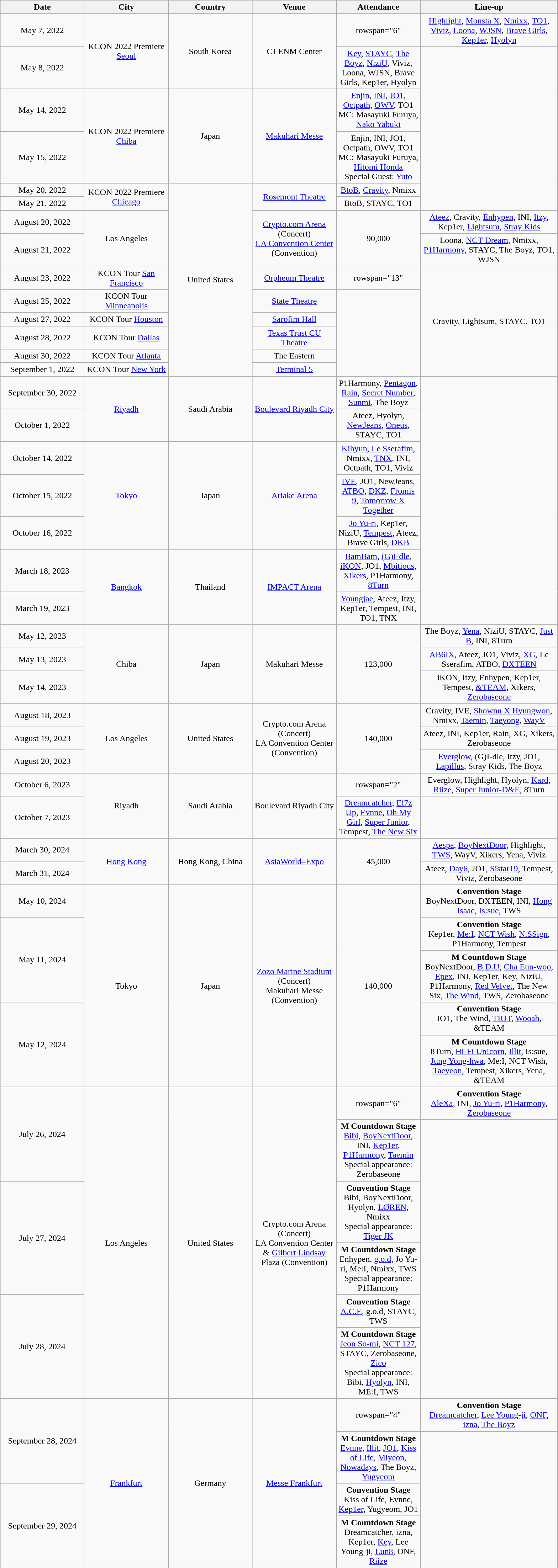<table class="wikitable" style="text-align:center;">
<tr>
<th style="width:150px;">Date</th>
<th style="width:150px;">City</th>
<th style="width:150px;">Country</th>
<th style="width:150px;">Venue</th>
<th style="width:150px;">Attendance</th>
<th style="width:250px;">Line-up</th>
</tr>
<tr>
<td>May 7, 2022</td>
<td rowspan="2">KCON 2022 Premiere <a href='#'>Seoul</a></td>
<td rowspan="2">South Korea</td>
<td rowspan="2">CJ ENM Center</td>
<td>rowspan="6" </td>
<td><a href='#'>Highlight</a>, <a href='#'>Monsta X</a>, <a href='#'>Nmixx</a>, <a href='#'>TO1</a>, <a href='#'>Viviz</a>, <a href='#'>Loona</a>, <a href='#'>WJSN</a>, <a href='#'>Brave Girls</a>, <a href='#'>Kep1er</a>, <a href='#'>Hyolyn</a></td>
</tr>
<tr>
<td>May 8, 2022</td>
<td><a href='#'>Key</a>, <a href='#'>STAYC</a>, <a href='#'>The Boyz</a>, <a href='#'>NiziU</a>, Viviz, Loona, WJSN, Brave Girls, Kep1er, Hyolyn</td>
</tr>
<tr>
<td>May 14, 2022</td>
<td rowspan="2">KCON 2022 Premiere <a href='#'>Chiba</a></td>
<td rowspan="2">Japan</td>
<td rowspan="2"><a href='#'>Makuhari Messe</a></td>
<td><a href='#'>Enjin</a>, <a href='#'>INI</a>, <a href='#'>JO1</a>, <a href='#'>Octpath</a>, <a href='#'>OWV</a>, TO1 <br> MC: Masayuki Furuya, <a href='#'>Nako Yabuki</a></td>
</tr>
<tr>
<td>May 15, 2022</td>
<td>Enjin, INI, JO1, Octpath, OWV, TO1 <br> MC: Masayuki Furuya, <a href='#'>Hitomi Honda</a> <br> Special Guest: <a href='#'>Yuto</a></td>
</tr>
<tr>
<td>May 20, 2022</td>
<td rowspan="2">KCON 2022 Premiere <a href='#'>Chicago</a></td>
<td rowspan="10">United States</td>
<td rowspan="2"><a href='#'>Rosemont Theatre</a></td>
<td><a href='#'>BtoB</a>, <a href='#'>Cravity</a>, Nmixx</td>
</tr>
<tr>
<td>May 21, 2022</td>
<td>BtoB, STAYC, TO1</td>
</tr>
<tr>
<td>August 20, 2022</td>
<td rowspan="2">Los Angeles</td>
<td rowspan="2"><a href='#'>Crypto.com Arena</a> (Concert) <br> <a href='#'>LA Convention Center</a> (Convention)</td>
<td rowspan="2">90,000</td>
<td><a href='#'>Ateez</a>, Cravity, <a href='#'>Enhypen</a>, INI, <a href='#'>Itzy</a>, Kep1er, <a href='#'>Lightsum</a>, <a href='#'>Stray Kids</a></td>
</tr>
<tr>
<td>August 21, 2022</td>
<td>Loona, <a href='#'>NCT Dream</a>, Nmixx, <a href='#'>P1Harmony</a>, STAYC, The Boyz, TO1, WJSN</td>
</tr>
<tr>
<td>August 23, 2022</td>
<td>KCON Tour <a href='#'>San Francisco</a></td>
<td><a href='#'>Orpheum Theatre</a></td>
<td>rowspan="13" </td>
<td rowspan="6">Cravity, Lightsum, STAYC, TO1</td>
</tr>
<tr>
<td>August 25, 2022</td>
<td>KCON Tour <a href='#'>Minneapolis</a></td>
<td><a href='#'>State Theatre</a></td>
</tr>
<tr>
<td>August 27, 2022</td>
<td>KCON Tour <a href='#'>Houston</a></td>
<td><a href='#'>Sarofim Hall</a></td>
</tr>
<tr>
<td>August 28, 2022</td>
<td>KCON Tour <a href='#'>Dallas</a></td>
<td><a href='#'>Texas Trust CU Theatre</a></td>
</tr>
<tr>
<td>August 30, 2022</td>
<td>KCON Tour <a href='#'>Atlanta</a></td>
<td>The Eastern</td>
</tr>
<tr>
<td>September 1, 2022</td>
<td>KCON Tour <a href='#'>New York</a></td>
<td><a href='#'>Terminal 5</a></td>
</tr>
<tr>
<td>September 30, 2022</td>
<td rowspan="2"><a href='#'>Riyadh</a></td>
<td rowspan="2">Saudi Arabia</td>
<td rowspan="2"><a href='#'>Boulevard Riyadh City</a></td>
<td>P1Harmony, <a href='#'>Pentagon</a>, <a href='#'>Rain</a>, <a href='#'>Secret Number</a>, <a href='#'>Sunmi</a>, The Boyz</td>
</tr>
<tr>
<td>October 1, 2022</td>
<td>Ateez, Hyolyn, <a href='#'>NewJeans</a>, <a href='#'>Oneus</a>, STAYC, TO1</td>
</tr>
<tr>
<td>October 14, 2022</td>
<td rowspan="3"><a href='#'>Tokyo</a></td>
<td rowspan="3">Japan</td>
<td rowspan="3"><a href='#'>Ariake Arena</a></td>
<td><a href='#'>Kihyun</a>, <a href='#'>Le Sserafim</a>, Nmixx, <a href='#'>TNX</a>, INI, Octpath, TO1, Viviz</td>
</tr>
<tr>
<td>October 15, 2022</td>
<td><a href='#'>IVE</a>, JO1, NewJeans, <a href='#'>ATBO</a>, <a href='#'>DKZ</a>, <a href='#'>Fromis 9</a>, <a href='#'>Tomorrow X Together</a></td>
</tr>
<tr>
<td>October 16, 2022</td>
<td><a href='#'>Jo Yu-ri</a>, Kep1er, NiziU, <a href='#'>Tempest</a>, Ateez, Brave Girls, <a href='#'>DKB</a></td>
</tr>
<tr>
<td>March 18, 2023</td>
<td rowspan="2"><a href='#'>Bangkok</a></td>
<td rowspan="2">Thailand</td>
<td rowspan="2"><a href='#'>IMPACT Arena</a></td>
<td><a href='#'>BamBam</a>, <a href='#'>(G)I-dle</a>, <a href='#'>iKON</a>, JO1, <a href='#'>Mbitious</a>, <a href='#'>Xikers</a>, P1Harmony, <a href='#'>8Turn</a></td>
</tr>
<tr>
<td>March 19, 2023</td>
<td><a href='#'>Youngjae</a>, Ateez, Itzy, Kep1er, Tempest, INI, TO1, TNX</td>
</tr>
<tr>
<td>May 12, 2023</td>
<td rowspan="3">Chiba</td>
<td rowspan="3">Japan</td>
<td rowspan="3">Makuhari Messe</td>
<td rowspan="3">123,000</td>
<td>The Boyz, <a href='#'>Yena</a>, NiziU, STAYC, <a href='#'>Just B</a>, INI, 8Turn</td>
</tr>
<tr>
<td>May 13, 2023</td>
<td><a href='#'>AB6IX</a>, Ateez, JO1, Viviz, <a href='#'>XG</a>, Le Sserafim, ATBO, <a href='#'>DXTEEN</a></td>
</tr>
<tr>
<td>May 14, 2023</td>
<td>iKON, Itzy, Enhypen, Kep1er, Tempest, <a href='#'>&TEAM</a>, Xikers, <a href='#'>Zerobaseone</a></td>
</tr>
<tr>
<td>August 18, 2023</td>
<td rowspan="3">Los Angeles</td>
<td rowspan="3">United States</td>
<td rowspan="3">Crypto.com Arena (Concert) <br> LA Convention Center (Convention)</td>
<td rowspan="3">140,000</td>
<td>Cravity, IVE, <a href='#'>Shownu X Hyungwon</a>, Nmixx, <a href='#'>Taemin</a>, <a href='#'>Taeyong</a>, <a href='#'>WayV</a></td>
</tr>
<tr>
<td>August 19, 2023</td>
<td>Ateez, INI, Kep1er, Rain, XG, Xikers, Zerobaseone</td>
</tr>
<tr>
<td>August 20, 2023</td>
<td><a href='#'>Everglow</a>, (G)I-dle, Itzy, JO1, <a href='#'>Lapillus</a>, Stray Kids, The Boyz</td>
</tr>
<tr>
<td>October 6, 2023</td>
<td rowspan="2">Riyadh</td>
<td rowspan="2">Saudi Arabia</td>
<td rowspan="2">Boulevard Riyadh City</td>
<td>rowspan="2" </td>
<td>Everglow, Highlight, Hyolyn, <a href='#'>Kard</a>, <a href='#'>Riize</a>, <a href='#'>Super Junior-D&E</a>, 8Turn</td>
</tr>
<tr>
<td>October 7, 2023</td>
<td><a href='#'>Dreamcatcher</a>, <a href='#'>El7z Up</a>, <a href='#'>Evnne</a>, <a href='#'>Oh My Girl</a>, <a href='#'>Super Junior</a>, Tempest, <a href='#'>The New Six</a></td>
</tr>
<tr>
<td>March 30, 2024</td>
<td rowspan="2"><a href='#'>Hong Kong</a></td>
<td rowspan="2">Hong Kong, China</td>
<td rowspan="2"><a href='#'>AsiaWorld–Expo</a></td>
<td rowspan="2">45,000</td>
<td><a href='#'>Aespa</a>, <a href='#'>BoyNextDoor</a>, Highlight, <a href='#'>TWS</a>, WayV, Xikers, Yena, Viviz</td>
</tr>
<tr>
<td>March 31, 2024</td>
<td>Ateez, <a href='#'>Day6</a>, JO1, <a href='#'>Sistar19</a>, Tempest, Viviz, Zerobaseone</td>
</tr>
<tr>
<td>May 10, 2024</td>
<td rowspan="5">Tokyo</td>
<td rowspan="5">Japan</td>
<td rowspan="5"><a href='#'>Zozo Marine Stadium</a> (Concert) <br> Makuhari Messe (Convention)</td>
<td rowspan="5">140,000</td>
<td><strong>Convention Stage</strong> <br> BoyNextDoor, DXTEEN, INI, <a href='#'>Hong Isaac</a>, <a href='#'>Is:sue</a>, TWS</td>
</tr>
<tr>
<td rowspan="2">May 11, 2024</td>
<td><strong>Convention Stage</strong> <br> Kep1er, <a href='#'>Me:I</a>, <a href='#'>NCT Wish</a>, <a href='#'>N.SSign</a>, P1Harmony, Tempest</td>
</tr>
<tr>
<td><strong>M Countdown Stage</strong> <br> BoyNextDoor, <a href='#'>B.D.U</a>, <a href='#'>Cha Eun-woo</a>, <a href='#'>Epex</a>, INI, Kep1er, Key, NiziU, P1Harmony, <a href='#'>Red Velvet</a>, The New Six, <a href='#'>The Wind</a>, TWS, Zerobaseone</td>
</tr>
<tr>
<td rowspan="2">May 12, 2024</td>
<td><strong>Convention Stage</strong> <br> JO1, The Wind, <a href='#'>TIOT</a>, <a href='#'>Wooah</a>, &TEAM</td>
</tr>
<tr>
<td><strong>M Countdown Stage</strong> <br> 8Turn, <a href='#'>Hi-Fi Un!corn</a>, <a href='#'>Illit</a>, Is:sue, <a href='#'>Jung Yong-hwa</a>, Me:I, NCT Wish, <a href='#'>Taeyeon</a>, Tempest, Xikers, Yena, &TEAM</td>
</tr>
<tr>
<td rowspan="2">July 26, 2024</td>
<td rowspan="6">Los Angeles</td>
<td rowspan="6">United States</td>
<td rowspan="6">Crypto.com Arena (Concert) <br> LA Convention Center & <a href='#'>Gilbert Lindsay</a> Plaza (Convention)</td>
<td>rowspan="6" </td>
<td><strong>Convention Stage</strong> <br> <a href='#'>AleXa</a>, INI, <a href='#'>Jo Yu-ri</a>, <a href='#'>P1Harmony</a>, <a href='#'>Zerobaseone</a></td>
</tr>
<tr>
<td><strong>M Countdown Stage</strong> <br> <a href='#'>Bibi</a>, <a href='#'>BoyNextDoor</a>, INI, <a href='#'>Kep1er</a>, <a href='#'>P1Harmony</a>, <a href='#'>Taemin</a> <br> Special appearance: Zerobaseone</td>
</tr>
<tr>
<td rowspan="2">July 27, 2024</td>
<td><strong>Convention Stage</strong> <br> Bibi, BoyNextDoor, Hyolyn, <a href='#'>LØREN</a>, Nmixx <br> Special appearance: <a href='#'>Tiger JK</a></td>
</tr>
<tr>
<td><strong>M Countdown Stage</strong> <br> Enhypen, <a href='#'>g.o.d</a>, Jo Yu-ri, Me:I, Nmixx, TWS <br> Special appearance: P1Harmony</td>
</tr>
<tr>
<td rowspan="2">July 28, 2024</td>
<td><strong>Convention Stage</strong> <br> <a href='#'>A.C.E</a>, g.o.d, STAYC, TWS</td>
</tr>
<tr>
<td><strong>M Countdown Stage</strong> <br> <a href='#'>Jeon So-mi</a>, <a href='#'>NCT 127</a>, STAYC, Zerobaseone, <a href='#'>Zico</a> <br> Special appearance: Bibi, <a href='#'>Hyolyn</a>, INI, ME:I, TWS</td>
</tr>
<tr>
<td rowspan="2">September 28, 2024</td>
<td rowspan="4"><a href='#'>Frankfurt</a></td>
<td rowspan="4">Germany</td>
<td rowspan="4"><a href='#'>Messe Frankfurt</a></td>
<td>rowspan="4" </td>
<td><strong>Convention Stage</strong> <br> <a href='#'>Dreamcatcher</a>, <a href='#'>Lee Young-ji</a>, <a href='#'>ONF</a>, <a href='#'>izna</a>, <a href='#'>The Boyz</a></td>
</tr>
<tr>
<td><strong>M Countdown Stage</strong> <br> <a href='#'>Evnne</a>, <a href='#'>Illit</a>, <a href='#'>JO1</a>, <a href='#'>Kiss of Life</a>, <a href='#'>Miyeon</a>, <a href='#'>Nowadays</a>, The Boyz, <a href='#'>Yugyeom</a></td>
</tr>
<tr>
<td rowspan="2">September 29, 2024</td>
<td><strong>Convention Stage</strong> <br> Kiss of Life, Evnne, <a href='#'>Kep1er</a>, Yugyeom, JO1</td>
</tr>
<tr>
<td><strong>M Countdown Stage</strong> <br> Dreamcatcher, izna, Kep1er, <a href='#'>Key</a>, Lee Young-ji, <a href='#'>Lun8</a>, ONF, <a href='#'>Riize</a></td>
</tr>
</table>
